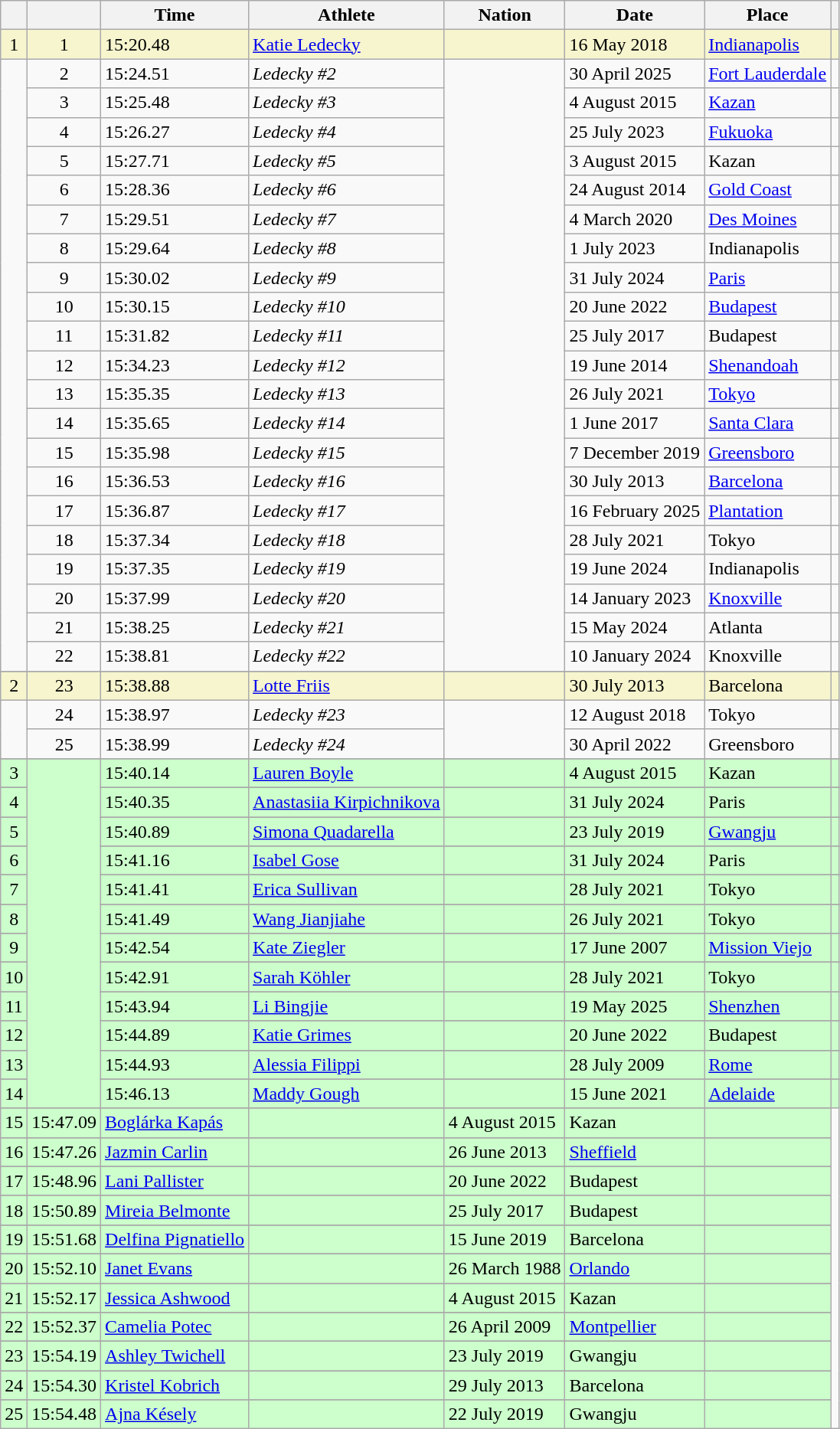<table class="wikitable sortable">
<tr>
<th></th>
<th></th>
<th>Time</th>
<th>Athlete</th>
<th>Nation</th>
<th>Date</th>
<th>Place</th>
<th class="unsortable"></th>
</tr>
<tr bgcolor=f6F5CE>
<td align=center>1</td>
<td align=center>1</td>
<td>15:20.48</td>
<td><a href='#'>Katie Ledecky</a></td>
<td></td>
<td>16 May 2018</td>
<td><a href='#'>Indianapolis</a></td>
<td></td>
</tr>
<tr>
<td rowspan="21"></td>
<td align=center>2</td>
<td>15:24.51</td>
<td><em>Ledecky #2</em></td>
<td rowspan="21"></td>
<td>30 April 2025</td>
<td><a href='#'>Fort Lauderdale</a></td>
<td></td>
</tr>
<tr>
<td align=center>3</td>
<td>15:25.48</td>
<td><em>Ledecky #3</em></td>
<td>4 August 2015</td>
<td><a href='#'>Kazan</a></td>
<td></td>
</tr>
<tr>
<td align=center>4</td>
<td>15:26.27</td>
<td><em>Ledecky #4</em></td>
<td>25 July 2023</td>
<td><a href='#'>Fukuoka</a></td>
<td></td>
</tr>
<tr>
<td align=center>5</td>
<td>15:27.71</td>
<td><em>Ledecky #5</em></td>
<td>3 August 2015</td>
<td>Kazan</td>
<td></td>
</tr>
<tr>
<td align=center>6</td>
<td>15:28.36</td>
<td><em>Ledecky #6</em></td>
<td>24 August 2014</td>
<td><a href='#'>Gold Coast</a></td>
<td></td>
</tr>
<tr>
<td align=center>7</td>
<td>15:29.51</td>
<td><em>Ledecky #7</em></td>
<td>4 March 2020</td>
<td><a href='#'>Des Moines</a></td>
<td></td>
</tr>
<tr>
<td align=center>8</td>
<td>15:29.64</td>
<td><em>Ledecky #8</em></td>
<td>1 July 2023</td>
<td>Indianapolis</td>
<td></td>
</tr>
<tr>
<td align=center>9</td>
<td>15:30.02</td>
<td><em>Ledecky #9</em></td>
<td>31 July 2024</td>
<td><a href='#'>Paris</a></td>
<td></td>
</tr>
<tr>
<td align=center>10</td>
<td>15:30.15</td>
<td><em>Ledecky #10</em></td>
<td>20 June 2022</td>
<td><a href='#'>Budapest</a></td>
<td></td>
</tr>
<tr>
<td align=center>11</td>
<td>15:31.82</td>
<td><em>Ledecky #11</em></td>
<td>25 July 2017</td>
<td>Budapest</td>
<td></td>
</tr>
<tr>
<td align=center>12</td>
<td>15:34.23</td>
<td><em>Ledecky #12</em></td>
<td>19 June 2014</td>
<td><a href='#'>Shenandoah</a></td>
<td></td>
</tr>
<tr>
<td align=center>13</td>
<td>15:35.35</td>
<td><em>Ledecky #13</em></td>
<td>26 July 2021</td>
<td><a href='#'>Tokyo</a></td>
<td></td>
</tr>
<tr>
<td align=center>14</td>
<td>15:35.65</td>
<td><em>Ledecky #14</em></td>
<td>1 June 2017</td>
<td><a href='#'>Santa Clara</a></td>
<td></td>
</tr>
<tr>
<td align=center>15</td>
<td>15:35.98</td>
<td><em>Ledecky #15</em></td>
<td>7 December 2019</td>
<td><a href='#'>Greensboro</a></td>
<td></td>
</tr>
<tr>
<td align=center>16</td>
<td>15:36.53</td>
<td><em>Ledecky #16</em></td>
<td>30 July 2013</td>
<td><a href='#'>Barcelona</a></td>
<td></td>
</tr>
<tr>
<td align=center>17</td>
<td>15:36.87</td>
<td><em>Ledecky #17</em></td>
<td>16 February 2025</td>
<td><a href='#'>Plantation</a></td>
<td></td>
</tr>
<tr>
<td align=center>18</td>
<td>15:37.34</td>
<td><em>Ledecky #18</em></td>
<td>28 July 2021</td>
<td>Tokyo</td>
<td></td>
</tr>
<tr>
<td align=center>19</td>
<td>15:37.35</td>
<td><em>Ledecky #19</em></td>
<td>19 June 2024</td>
<td>Indianapolis</td>
<td></td>
</tr>
<tr>
<td align=center>20</td>
<td>15:37.99</td>
<td><em>Ledecky #20</em></td>
<td>14 January 2023</td>
<td><a href='#'>Knoxville</a></td>
<td></td>
</tr>
<tr>
<td align=center>21</td>
<td>15:38.25</td>
<td><em>Ledecky #21</em></td>
<td>15 May 2024</td>
<td>Atlanta</td>
<td></td>
</tr>
<tr>
<td align=center>22</td>
<td>15:38.81</td>
<td><em>Ledecky #22</em></td>
<td>10 January 2024</td>
<td>Knoxville</td>
<td></td>
</tr>
<tr>
</tr>
<tr bgcolor=f6F5CE>
<td align=center>2</td>
<td align=center>23</td>
<td>15:38.88</td>
<td><a href='#'>Lotte Friis</a></td>
<td></td>
<td>30 July 2013</td>
<td>Barcelona</td>
<td></td>
</tr>
<tr>
<td rowspan="2"></td>
<td align=center>24</td>
<td>15:38.97</td>
<td><em>Ledecky #23</em></td>
<td rowspan="2"></td>
<td>12 August 2018</td>
<td>Tokyo</td>
<td></td>
</tr>
<tr>
<td align=center>25</td>
<td>15:38.99</td>
<td><em>Ledecky #24</em></td>
<td>30 April 2022</td>
<td>Greensboro</td>
<td></td>
</tr>
<tr>
</tr>
<tr bgcolor=CCFFCC>
<td align=center>3</td>
<td rowspan="23"></td>
<td>15:40.14</td>
<td><a href='#'>Lauren Boyle</a></td>
<td></td>
<td>4 August 2015</td>
<td>Kazan</td>
<td></td>
</tr>
<tr>
</tr>
<tr bgcolor=CCFFCC>
<td align=center>4</td>
<td>15:40.35</td>
<td><a href='#'>Anastasiia Kirpichnikova</a></td>
<td></td>
<td>31 July 2024</td>
<td>Paris</td>
<td></td>
</tr>
<tr>
</tr>
<tr bgcolor=CCFFCC>
<td align=center>5</td>
<td>15:40.89</td>
<td><a href='#'>Simona Quadarella</a></td>
<td></td>
<td>23 July 2019</td>
<td><a href='#'>Gwangju</a></td>
<td></td>
</tr>
<tr>
</tr>
<tr bgcolor=CCFFCC>
<td align=center>6</td>
<td>15:41.16</td>
<td><a href='#'>Isabel Gose</a></td>
<td></td>
<td>31 July 2024</td>
<td>Paris</td>
<td></td>
</tr>
<tr>
</tr>
<tr bgcolor=CCFFCC>
<td align=center>7</td>
<td>15:41.41</td>
<td><a href='#'>Erica Sullivan</a></td>
<td></td>
<td>28 July 2021</td>
<td>Tokyo</td>
<td></td>
</tr>
<tr>
</tr>
<tr bgcolor=CCFFCC>
<td align=center>8</td>
<td>15:41.49</td>
<td><a href='#'>Wang Jianjiahe</a></td>
<td></td>
<td>26 July 2021</td>
<td>Tokyo</td>
<td></td>
</tr>
<tr>
</tr>
<tr bgcolor=CCFFCC>
<td align=center>9</td>
<td>15:42.54</td>
<td><a href='#'>Kate Ziegler</a></td>
<td></td>
<td>17 June 2007</td>
<td><a href='#'>Mission Viejo</a></td>
<td></td>
</tr>
<tr>
</tr>
<tr bgcolor=CCFFCC>
<td align=center>10</td>
<td>15:42.91</td>
<td><a href='#'>Sarah Köhler</a></td>
<td></td>
<td>28 July 2021</td>
<td>Tokyo</td>
<td></td>
</tr>
<tr>
</tr>
<tr bgcolor=CCFFCC>
<td align=center>11</td>
<td>15:43.94</td>
<td><a href='#'>Li Bingjie</a></td>
<td></td>
<td>19 May 2025</td>
<td><a href='#'>Shenzhen</a></td>
<td></td>
</tr>
<tr>
</tr>
<tr bgcolor=CCFFCC>
<td align=center>12</td>
<td>15:44.89</td>
<td><a href='#'>Katie Grimes</a></td>
<td></td>
<td>20 June 2022</td>
<td>Budapest</td>
<td></td>
</tr>
<tr>
</tr>
<tr bgcolor=CCFFCC>
<td align=center>13</td>
<td>15:44.93</td>
<td><a href='#'>Alessia Filippi</a></td>
<td></td>
<td>28 July 2009</td>
<td><a href='#'>Rome</a></td>
<td></td>
</tr>
<tr>
</tr>
<tr bgcolor=CCFFCC>
<td align=center>14</td>
<td>15:46.13</td>
<td><a href='#'>Maddy Gough</a></td>
<td></td>
<td>15 June 2021</td>
<td><a href='#'>Adelaide</a></td>
<td></td>
</tr>
<tr>
</tr>
<tr bgcolor=CCFFCC>
<td align=center>15</td>
<td>15:47.09</td>
<td><a href='#'>Boglárka Kapás</a></td>
<td></td>
<td>4 August 2015</td>
<td>Kazan</td>
<td></td>
</tr>
<tr>
</tr>
<tr bgcolor=CCFFCC>
<td align=center>16</td>
<td>15:47.26</td>
<td><a href='#'>Jazmin Carlin</a></td>
<td></td>
<td>26 June 2013</td>
<td><a href='#'>Sheffield</a></td>
<td></td>
</tr>
<tr>
</tr>
<tr bgcolor=CCFFCC>
<td align=center>17</td>
<td>15:48.96</td>
<td><a href='#'>Lani Pallister</a></td>
<td></td>
<td>20 June 2022</td>
<td>Budapest</td>
<td></td>
</tr>
<tr>
</tr>
<tr bgcolor=CCFFCC>
<td align=center>18</td>
<td>15:50.89</td>
<td><a href='#'>Mireia Belmonte</a></td>
<td></td>
<td>25 July 2017</td>
<td>Budapest</td>
<td></td>
</tr>
<tr>
</tr>
<tr bgcolor=CCFFCC>
<td align=center>19</td>
<td>15:51.68</td>
<td><a href='#'>Delfina Pignatiello</a></td>
<td></td>
<td>15 June 2019</td>
<td>Barcelona</td>
<td></td>
</tr>
<tr>
</tr>
<tr bgcolor=CCFFCC>
<td align=center>20</td>
<td>15:52.10</td>
<td><a href='#'>Janet Evans</a></td>
<td></td>
<td>26 March 1988</td>
<td><a href='#'>Orlando</a></td>
<td></td>
</tr>
<tr>
</tr>
<tr bgcolor=CCFFCC>
<td align=center>21</td>
<td>15:52.17</td>
<td><a href='#'>Jessica Ashwood</a></td>
<td></td>
<td>4 August 2015</td>
<td>Kazan</td>
<td></td>
</tr>
<tr>
</tr>
<tr bgcolor=CCFFCC>
<td align=center>22</td>
<td>15:52.37</td>
<td><a href='#'>Camelia Potec</a></td>
<td></td>
<td>26 April 2009</td>
<td><a href='#'>Montpellier</a></td>
<td></td>
</tr>
<tr>
</tr>
<tr bgcolor=CCFFCC>
<td align=center>23</td>
<td>15:54.19</td>
<td><a href='#'>Ashley Twichell</a></td>
<td></td>
<td>23 July 2019</td>
<td>Gwangju</td>
<td></td>
</tr>
<tr>
</tr>
<tr bgcolor=CCFFCC>
<td align=center>24</td>
<td>15:54.30</td>
<td><a href='#'>Kristel Kobrich</a></td>
<td></td>
<td>29 July 2013</td>
<td>Barcelona</td>
<td></td>
</tr>
<tr>
</tr>
<tr bgcolor=CCFFCC>
<td align=center>25</td>
<td>15:54.48</td>
<td><a href='#'>Ajna Késely</a></td>
<td></td>
<td>22 July 2019</td>
<td>Gwangju</td>
<td></td>
</tr>
</table>
